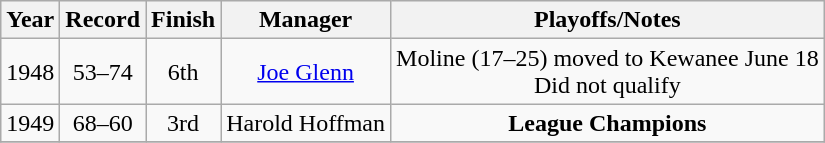<table class="wikitable" style="text-align:center;">
<tr style="background: #F2F2F2;">
<th>Year</th>
<th>Record</th>
<th>Finish</th>
<th>Manager</th>
<th>Playoffs/Notes</th>
</tr>
<tr>
<td>1948</td>
<td>53–74</td>
<td>6th</td>
<td><a href='#'>Joe Glenn</a></td>
<td>Moline (17–25) moved to Kewanee June 18<br>Did not qualify</td>
</tr>
<tr>
<td>1949</td>
<td>68–60</td>
<td>3rd</td>
<td>Harold Hoffman</td>
<td><strong>League Champions</strong></td>
</tr>
<tr>
</tr>
</table>
